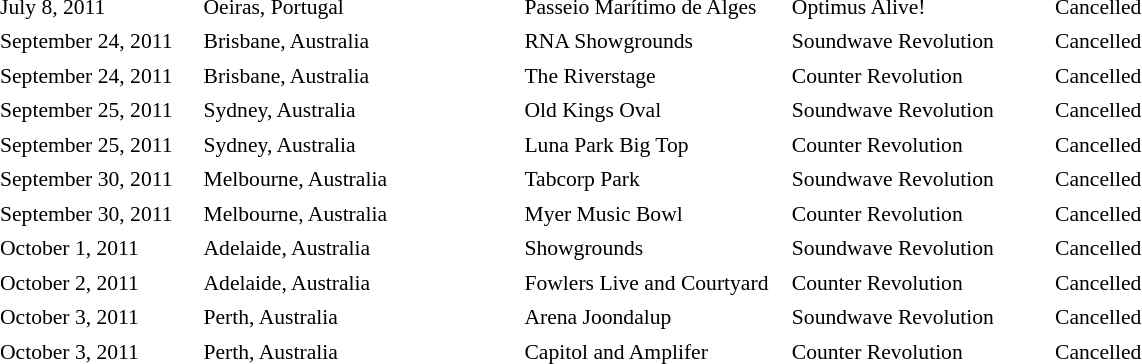<table cellpadding="2" style="border:0 solid darkgrey; font-size:90%;">
<tr>
<th style="width:150px;"></th>
<th style="width:250px;"></th>
<th style="width:200px;"></th>
<th style="width:200px;"></th>
<th style="width:700px;"></th>
</tr>
<tr border="0">
<td>July 8, 2011</td>
<td>Oeiras, Portugal</td>
<td>Passeio Marítimo de Alges</td>
<td>Optimus Alive!</td>
<td>Cancelled</td>
</tr>
<tr>
<td>September 24, 2011</td>
<td>Brisbane, Australia</td>
<td>RNA Showgrounds</td>
<td>Soundwave Revolution</td>
<td>Cancelled</td>
</tr>
<tr>
<td>September 24, 2011</td>
<td>Brisbane, Australia</td>
<td>The Riverstage</td>
<td>Counter Revolution</td>
<td>Cancelled</td>
</tr>
<tr>
<td>September 25, 2011</td>
<td>Sydney, Australia</td>
<td>Old Kings Oval</td>
<td>Soundwave Revolution</td>
<td>Cancelled</td>
</tr>
<tr>
<td>September 25, 2011</td>
<td>Sydney, Australia</td>
<td>Luna Park Big Top</td>
<td>Counter Revolution</td>
<td>Cancelled</td>
</tr>
<tr>
<td>September 30, 2011</td>
<td>Melbourne, Australia</td>
<td>Tabcorp Park</td>
<td>Soundwave Revolution</td>
<td>Cancelled</td>
</tr>
<tr>
<td>September 30, 2011</td>
<td>Melbourne, Australia</td>
<td>Myer Music Bowl</td>
<td>Counter Revolution</td>
<td>Cancelled</td>
</tr>
<tr>
<td>October 1, 2011</td>
<td>Adelaide, Australia</td>
<td>Showgrounds</td>
<td>Soundwave Revolution</td>
<td>Cancelled</td>
</tr>
<tr>
<td>October 2, 2011</td>
<td>Adelaide, Australia</td>
<td>Fowlers Live and Courtyard</td>
<td>Counter Revolution</td>
<td>Cancelled</td>
</tr>
<tr>
<td>October 3, 2011</td>
<td>Perth, Australia</td>
<td>Arena Joondalup</td>
<td>Soundwave Revolution</td>
<td>Cancelled</td>
</tr>
<tr>
<td>October 3, 2011</td>
<td>Perth, Australia</td>
<td>Capitol and Amplifer</td>
<td>Counter Revolution</td>
<td>Cancelled</td>
</tr>
</table>
